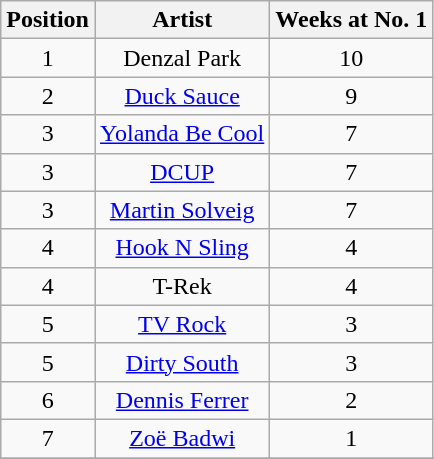<table class="wikitable">
<tr>
<th style="text-align: center;">Position</th>
<th style="text-align: center;">Artist</th>
<th style="text-align: center;">Weeks at No. 1</th>
</tr>
<tr>
<td style="text-align: center;">1</td>
<td style="text-align: center;">Denzal Park</td>
<td style="text-align: center;">10</td>
</tr>
<tr>
<td style="text-align: center;">2</td>
<td style="text-align: center;"><a href='#'>Duck Sauce</a></td>
<td style="text-align: center;">9</td>
</tr>
<tr>
<td style="text-align: center;">3</td>
<td style="text-align: center;"><a href='#'>Yolanda Be Cool</a></td>
<td style="text-align: center;">7</td>
</tr>
<tr>
<td style="text-align: center;">3</td>
<td style="text-align: center;"><a href='#'>DCUP</a></td>
<td style="text-align: center;">7</td>
</tr>
<tr>
<td style="text-align: center;">3</td>
<td style="text-align: center;"><a href='#'>Martin Solveig</a></td>
<td style="text-align: center;">7</td>
</tr>
<tr>
<td style="text-align: center;">4</td>
<td style="text-align: center;"><a href='#'>Hook N Sling</a></td>
<td style="text-align: center;">4</td>
</tr>
<tr>
<td style="text-align: center;">4</td>
<td style="text-align: center;">T-Rek</td>
<td style="text-align: center;">4</td>
</tr>
<tr>
<td style="text-align: center;">5</td>
<td style="text-align: center;"><a href='#'>TV Rock</a></td>
<td style="text-align: center;">3</td>
</tr>
<tr>
<td style="text-align: center;">5</td>
<td style="text-align: center;"><a href='#'>Dirty South</a></td>
<td style="text-align: center;">3</td>
</tr>
<tr>
<td style="text-align: center;">6</td>
<td style="text-align: center;"><a href='#'>Dennis Ferrer</a></td>
<td style="text-align: center;">2</td>
</tr>
<tr>
<td style="text-align: center;">7</td>
<td style="text-align: center;"><a href='#'>Zoë Badwi</a></td>
<td style="text-align: center;">1</td>
</tr>
<tr>
</tr>
</table>
